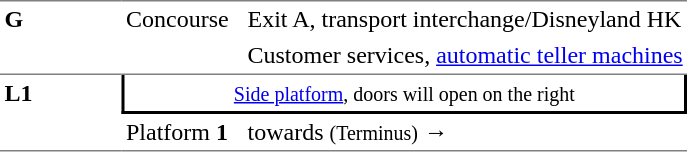<table border=0 cellspacing=0 cellpadding=3>
<tr>
<td rowspan=2 valign=top style="border-bottom:solid 1px gray;border-top:solid 1px gray;width:75px;vertical-align:top;"><strong>G</strong></td>
<td rowspan=2 valign=top style="border-bottom:solid 1px gray;border-top:solid 1px gray;width:75px;vertical-align:top;">Concourse</td>
<td style="border-top:solid 1px gray;">Exit A, transport interchange/Disneyland HK</td>
</tr>
<tr>
<td style="border-bottom:solid 1px gray;">Customer services, <a href='#'>automatic teller machines</a></td>
</tr>
<tr>
<td rowspan=2 valign=top style="border-bottom:solid 1px gray;"><strong>L1</strong></td>
<td style="border-right:solid 2px black;border-left:solid 2px black;border-bottom:solid 2px black;text-align:center;" colspan=2><small><a href='#'>Side platform</a>, doors will open on the right</small></td>
</tr>
<tr>
<td style="border-bottom:solid 1px gray;">Platform <span><strong>1</strong></span></td>
<td style="border-bottom:solid 1px gray;">  towards  <small>(Terminus)</small> →</td>
</tr>
</table>
